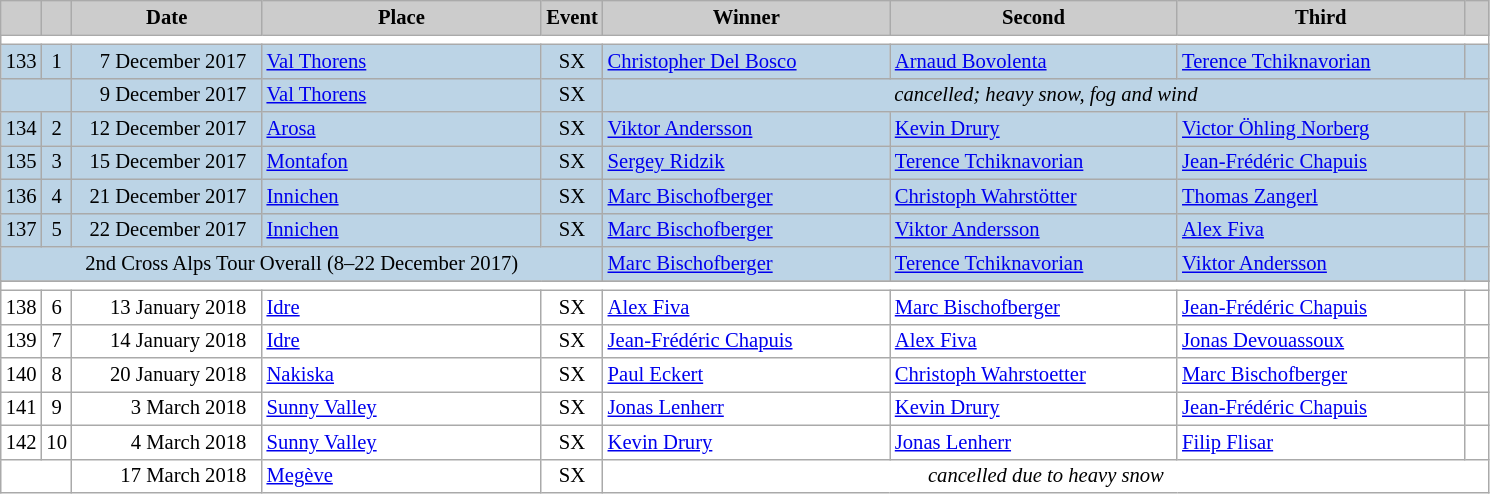<table class="wikitable plainrowheaders" style="background:#fff; font-size:86%; line-height:16px; border:grey solid 1px; border-collapse:collapse;">
<tr style="background:#ccc; text-align:center;">
<th scope="col" style="background:#ccc; width=20 px;"></th>
<th scope="col" style="background:#ccc; width=30 px;"></th>
<th scope="col" style="background:#ccc; width:120px;">Date</th>
<th scope="col" style="background:#ccc; width:180px;">Place</th>
<th scope="col" style="background:#ccc; width:15px;">Event</th>
<th scope="col" style="background:#ccc; width:185px;">Winner</th>
<th scope="col" style="background:#ccc; width:185px;">Second</th>
<th scope="col" style="background:#ccc; width:185px;">Third</th>
<th scope="col" style="background:#ccc; width:10px;"></th>
</tr>
<tr>
<td colspan=9></td>
</tr>
<tr bgcolor=#BCD4E6>
<td align=center>133</td>
<td align=center>1</td>
<td align=right>7 December 2017  </td>
<td> <a href='#'>Val Thorens</a></td>
<td align=center>SX</td>
<td> <a href='#'>Christopher Del Bosco</a></td>
<td> <a href='#'>Arnaud Bovolenta</a></td>
<td> <a href='#'>Terence Tchiknavorian</a></td>
<td></td>
</tr>
<tr bgcolor=#BCD4E6>
<td colspan=2></td>
<td align=right>9 December 2017  </td>
<td> <a href='#'>Val Thorens</a></td>
<td align=center>SX</td>
<td colspan=4 align=center><em>cancelled; heavy snow, fog and wind</em></td>
</tr>
<tr bgcolor=#BCD4E6>
<td align=center>134</td>
<td align=center>2</td>
<td align=right>12 December 2017  </td>
<td> <a href='#'>Arosa</a></td>
<td align=center>SX</td>
<td> <a href='#'>Viktor Andersson</a></td>
<td> <a href='#'>Kevin Drury</a></td>
<td> <a href='#'>Victor Öhling Norberg</a></td>
<td></td>
</tr>
<tr bgcolor=#BCD4E6>
<td align=center>135</td>
<td align=center>3</td>
<td align=right>15 December 2017  </td>
<td> <a href='#'>Montafon</a></td>
<td align=center>SX</td>
<td> <a href='#'>Sergey Ridzik</a></td>
<td> <a href='#'>Terence Tchiknavorian</a></td>
<td> <a href='#'>Jean-Frédéric Chapuis</a></td>
<td></td>
</tr>
<tr bgcolor=#BCD4E6>
<td align=center>136</td>
<td align=center>4</td>
<td align=right>21 December 2017  </td>
<td> <a href='#'>Innichen</a></td>
<td align=center>SX</td>
<td> <a href='#'>Marc Bischofberger</a></td>
<td> <a href='#'>Christoph Wahrstötter</a></td>
<td> <a href='#'>Thomas Zangerl</a></td>
<td></td>
</tr>
<tr bgcolor=#BCD4E6>
<td align=center>137</td>
<td align=center>5</td>
<td align=right>22 December 2017  </td>
<td> <a href='#'>Innichen</a></td>
<td align=center>SX</td>
<td> <a href='#'>Marc Bischofberger</a></td>
<td> <a href='#'>Viktor Andersson</a></td>
<td> <a href='#'>Alex Fiva</a></td>
<td></td>
</tr>
<tr bgcolor=#BCD4E6>
<td colspan=5 align=center>2nd Cross Alps Tour Overall (8–22 December 2017)</td>
<td> <a href='#'>Marc Bischofberger</a></td>
<td> <a href='#'>Terence Tchiknavorian</a></td>
<td> <a href='#'>Viktor Andersson</a></td>
<td></td>
</tr>
<tr colspan=2|>
</tr>
<tr>
<td colspan=9></td>
</tr>
<tr>
<td align=center>138</td>
<td align=center>6</td>
<td align=right>13 January 2018  </td>
<td> <a href='#'>Idre</a></td>
<td align=center>SX</td>
<td> <a href='#'>Alex Fiva</a></td>
<td> <a href='#'>Marc Bischofberger</a></td>
<td> <a href='#'>Jean-Frédéric Chapuis</a></td>
<td></td>
</tr>
<tr>
<td align=center>139</td>
<td align=center>7</td>
<td align=right>14 January 2018  </td>
<td> <a href='#'>Idre</a></td>
<td align=center>SX</td>
<td> <a href='#'>Jean-Frédéric Chapuis</a></td>
<td> <a href='#'>Alex Fiva</a></td>
<td> <a href='#'>Jonas Devouassoux</a></td>
<td></td>
</tr>
<tr>
<td align=center>140</td>
<td align=center>8</td>
<td align=right>20 January 2018  </td>
<td> <a href='#'>Nakiska</a></td>
<td align=center>SX</td>
<td> <a href='#'>Paul Eckert</a></td>
<td> <a href='#'>Christoph Wahrstoetter</a></td>
<td> <a href='#'>Marc Bischofberger</a></td>
<td></td>
</tr>
<tr>
<td align=center>141</td>
<td align=center>9</td>
<td align=right>3 March 2018  </td>
<td> <a href='#'>Sunny Valley</a></td>
<td align=center>SX</td>
<td> <a href='#'>Jonas Lenherr</a></td>
<td> <a href='#'>Kevin Drury</a></td>
<td> <a href='#'>Jean-Frédéric Chapuis</a></td>
<td></td>
</tr>
<tr>
<td align=center>142</td>
<td align=center>10</td>
<td align=right>4 March 2018  </td>
<td> <a href='#'>Sunny Valley</a></td>
<td align=center>SX</td>
<td> <a href='#'>Kevin Drury</a></td>
<td> <a href='#'>Jonas Lenherr</a></td>
<td> <a href='#'>Filip Flisar</a></td>
<td></td>
</tr>
<tr>
<td colspan=2></td>
<td align=right>17 March 2018  </td>
<td> <a href='#'>Megève</a></td>
<td align=center>SX</td>
<td colspan=4 align=center><em>cancelled due to heavy snow</em></td>
</tr>
</table>
